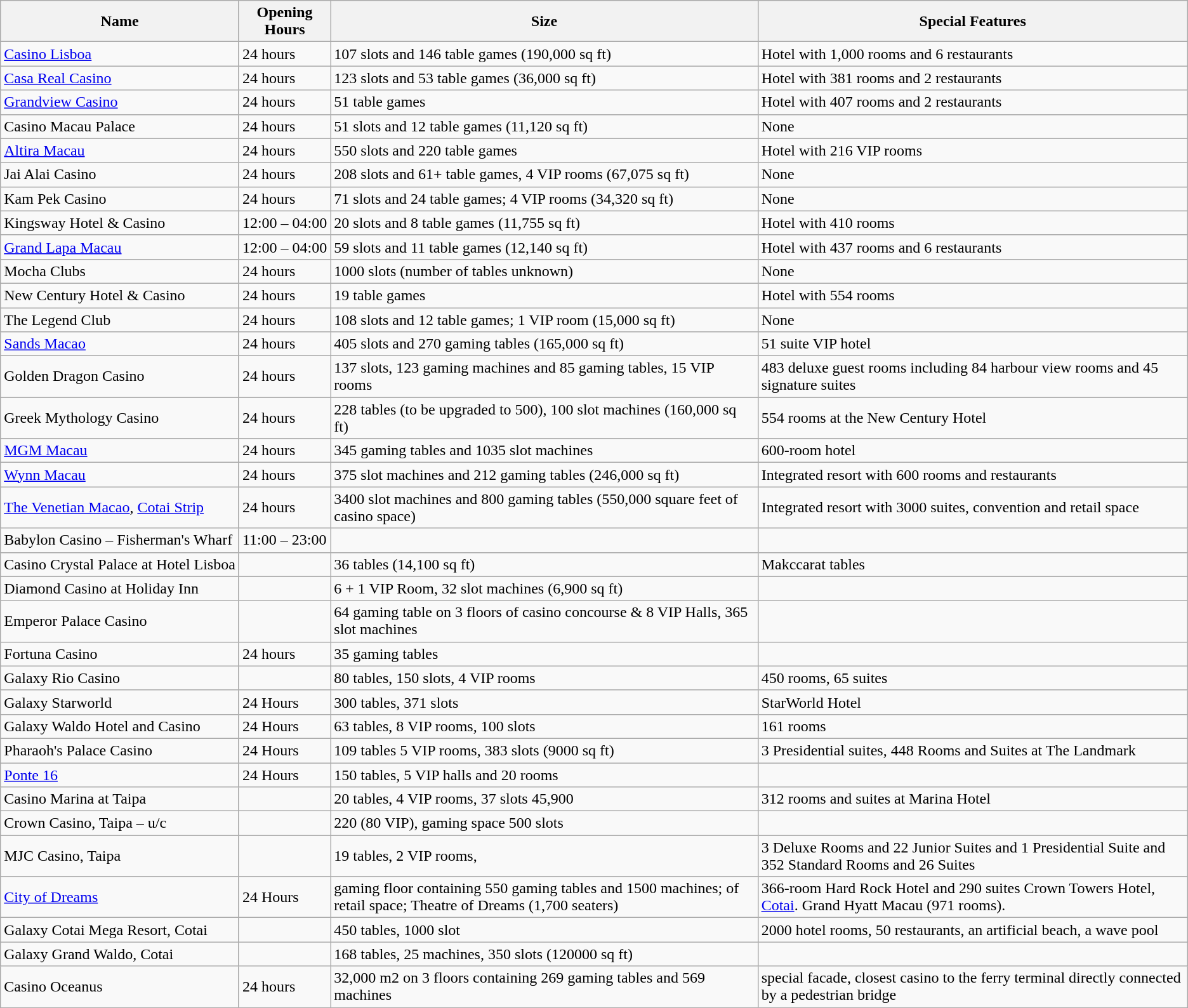<table class=wikitable>
<tr>
<th><strong>Name</strong></th>
<th><strong>Opening Hours</strong></th>
<th style="width:50%;"><strong>Size</strong></th>
<th style="width:50%;"><strong>Special Features</strong></th>
</tr>
<tr>
<td><a href='#'>Casino Lisboa</a></td>
<td>24 hours</td>
<td>107 slots and 146 table games (190,000 sq ft)</td>
<td>Hotel with 1,000 rooms and 6 restaurants</td>
</tr>
<tr>
<td><a href='#'>Casa Real Casino</a></td>
<td>24 hours</td>
<td>123 slots and 53 table games (36,000 sq ft)</td>
<td>Hotel with 381 rooms and 2 restaurants</td>
</tr>
<tr>
<td><a href='#'>Grandview Casino</a></td>
<td>24 hours</td>
<td>51 table games</td>
<td>Hotel with 407 rooms and 2 restaurants</td>
</tr>
<tr>
<td>Casino Macau Palace</td>
<td>24 hours</td>
<td>51 slots and 12 table games (11,120 sq ft)</td>
<td>None</td>
</tr>
<tr>
<td><a href='#'>Altira Macau</a></td>
<td>24 hours</td>
<td>550 slots and 220 table games</td>
<td>Hotel with 216 VIP rooms</td>
</tr>
<tr>
<td>Jai Alai Casino</td>
<td>24 hours</td>
<td>208 slots and 61+ table games, 4 VIP rooms (67,075 sq ft)</td>
<td>None</td>
</tr>
<tr>
<td>Kam Pek Casino</td>
<td>24 hours</td>
<td>71 slots and 24 table games; 4 VIP rooms (34,320 sq ft)</td>
<td>None</td>
</tr>
<tr>
<td>Kingsway Hotel & Casino</td>
<td style="white-space:nowrap;">12:00 – 04:00</td>
<td>20 slots and 8 table games (11,755 sq ft)</td>
<td>Hotel with 410 rooms</td>
</tr>
<tr>
<td><a href='#'>Grand Lapa Macau</a></td>
<td>12:00 – 04:00</td>
<td>59 slots and 11 table games (12,140 sq ft)</td>
<td>Hotel with 437 rooms and 6 restaurants</td>
</tr>
<tr>
<td>Mocha Clubs</td>
<td>24 hours</td>
<td>1000 slots (number of tables unknown)</td>
<td>None</td>
</tr>
<tr>
<td>New Century Hotel & Casino</td>
<td>24 hours</td>
<td>19 table games</td>
<td>Hotel with 554 rooms</td>
</tr>
<tr>
<td>The Legend Club</td>
<td>24 hours</td>
<td>108 slots and 12 table games; 1 VIP room (15,000 sq ft)</td>
<td>None</td>
</tr>
<tr>
<td><a href='#'>Sands Macao</a></td>
<td>24 hours</td>
<td>405 slots and 270 gaming tables (165,000 sq ft)</td>
<td>51 suite VIP hotel</td>
</tr>
<tr>
<td>Golden Dragon Casino</td>
<td>24 hours</td>
<td>137 slots, 123 gaming machines and 85 gaming tables, 15 VIP rooms</td>
<td>483 deluxe guest rooms including 84 harbour view rooms and 45 signature suites</td>
</tr>
<tr>
<td>Greek Mythology Casino</td>
<td>24 hours</td>
<td>228 tables (to be upgraded to 500), 100 slot machines (160,000 sq ft)</td>
<td>554 rooms at the New Century Hotel</td>
</tr>
<tr>
<td><a href='#'>MGM Macau</a></td>
<td>24 hours</td>
<td>345 gaming tables and 1035 slot machines</td>
<td>600-room hotel</td>
</tr>
<tr>
<td><a href='#'>Wynn Macau</a></td>
<td>24 hours</td>
<td>375 slot machines and 212 gaming tables (246,000 sq ft)</td>
<td>Integrated resort with 600 rooms and restaurants</td>
</tr>
<tr>
<td><a href='#'>The Venetian Macao</a>, <a href='#'>Cotai Strip</a></td>
<td>24 hours</td>
<td>3400 slot machines and 800 gaming tables (550,000 square feet of casino space)</td>
<td>Integrated resort with 3000 suites, convention and retail space</td>
</tr>
<tr>
<td style="white-space:nowrap;">Babylon Casino – Fisherman's Wharf</td>
<td>11:00 – 23:00</td>
<td></td>
<td></td>
</tr>
<tr>
<td style="white-space:nowrap;">Casino Crystal Palace at Hotel Lisboa</td>
<td></td>
<td>36 tables (14,100 sq ft)</td>
<td>Makccarat tables</td>
</tr>
<tr>
<td>Diamond Casino at Holiday Inn</td>
<td></td>
<td>6 + 1 VIP Room, 32 slot machines (6,900 sq ft)</td>
<td></td>
</tr>
<tr>
<td>Emperor Palace Casino</td>
<td></td>
<td>64 gaming table on 3 floors of casino concourse & 8 VIP Halls, 365 slot machines</td>
<td></td>
</tr>
<tr>
<td>Fortuna Casino</td>
<td>24 hours</td>
<td>35 gaming tables</td>
<td></td>
</tr>
<tr>
<td>Galaxy Rio Casino</td>
<td></td>
<td>80 tables, 150 slots, 4 VIP rooms</td>
<td>450 rooms, 65 suites</td>
</tr>
<tr>
<td>Galaxy Starworld</td>
<td>24 Hours</td>
<td>300 tables, 371 slots</td>
<td>StarWorld Hotel</td>
</tr>
<tr>
<td>Galaxy Waldo Hotel and Casino</td>
<td>24 Hours</td>
<td>63 tables, 8 VIP rooms, 100 slots</td>
<td>161 rooms</td>
</tr>
<tr>
<td>Pharaoh's Palace Casino</td>
<td>24 Hours</td>
<td>109 tables 5 VIP rooms, 383 slots (9000 sq ft)</td>
<td>3 Presidential suites, 448 Rooms and Suites at The Landmark</td>
</tr>
<tr>
<td><a href='#'>Ponte 16</a></td>
<td>24 Hours</td>
<td>150 tables, 5 VIP halls and 20 rooms</td>
<td></td>
</tr>
<tr>
<td>Casino Marina at Taipa</td>
<td></td>
<td>20 tables, 4 VIP rooms, 37 slots 45,900</td>
<td>312 rooms and suites at Marina Hotel</td>
</tr>
<tr>
<td>Crown Casino, Taipa – u/c</td>
<td></td>
<td>220 (80 VIP),  gaming space 500 slots</td>
<td></td>
</tr>
<tr>
<td>MJC Casino, Taipa</td>
<td></td>
<td>19 tables, 2 VIP rooms, </td>
<td>3 Deluxe Rooms and 22 Junior Suites and 1 Presidential Suite and 352 Standard Rooms and 26 Suites</td>
</tr>
<tr>
<td><a href='#'>City of Dreams</a></td>
<td>24 Hours</td>
<td> gaming floor containing 550 gaming tables and 1500 machines;  of retail space; Theatre of Dreams (1,700 seaters)</td>
<td>366-room Hard Rock Hotel and 290 suites Crown Towers Hotel, <a href='#'>Cotai</a>. Grand Hyatt Macau (971 rooms).</td>
</tr>
<tr>
<td>Galaxy Cotai Mega Resort, Cotai</td>
<td></td>
<td>450 tables, 1000 slot</td>
<td>2000 hotel rooms, 50 restaurants, an artificial beach, a wave pool</td>
</tr>
<tr>
<td>Galaxy Grand Waldo, Cotai</td>
<td></td>
<td>168 tables, 25 machines, 350 slots (120000 sq ft)</td>
<td></td>
</tr>
<tr>
<td>Casino Oceanus</td>
<td>24 hours</td>
<td>32,000 m2 on 3 floors containing 269 gaming tables and 569 machines</td>
<td>special facade, closest casino to the ferry terminal directly connected by a pedestrian bridge</td>
</tr>
</table>
